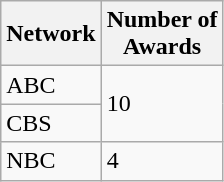<table class="wikitable">
<tr>
<th>Network</th>
<th>Number of<br>Awards</th>
</tr>
<tr>
<td>ABC</td>
<td rowspan="2">10</td>
</tr>
<tr>
<td>CBS</td>
</tr>
<tr>
<td>NBC</td>
<td>4</td>
</tr>
</table>
